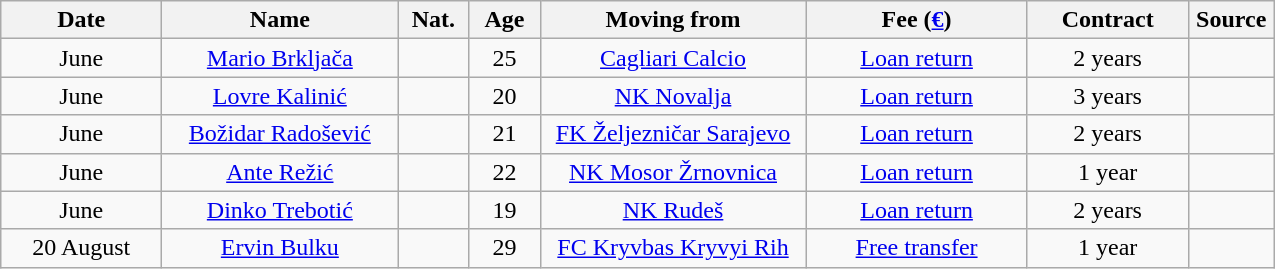<table class="wikitable">
<tr>
<th style="width:100px;">Date</th>
<th style="width:150px;">Name</th>
<th style="width:40px;">Nat.</th>
<th style="width:40px;">Age</th>
<th style="width:170px;">Moving from</th>
<th style="width:140px;">Fee (<a href='#'>€</a>)</th>
<th style="width:100px;">Contract</th>
<th width="50">Source</th>
</tr>
<tr>
<td style="text-align:center;">June</td>
<td style="text-align:center;"><a href='#'>Mario Brkljača</a></td>
<td style="text-align:center;"></td>
<td style="text-align:center;">25</td>
<td style="text-align:center;"><a href='#'>Cagliari Calcio</a></td>
<td style="text-align:center;"><a href='#'>Loan return</a></td>
<td style="text-align:center;">2 years</td>
<td style="text-align:center;"></td>
</tr>
<tr>
<td style="text-align:center;">June</td>
<td style="text-align:center;"><a href='#'>Lovre Kalinić</a></td>
<td style="text-align:center;"></td>
<td style="text-align:center;">20</td>
<td style="text-align:center;"><a href='#'>NK Novalja</a></td>
<td style="text-align:center;"><a href='#'>Loan return</a></td>
<td style="text-align:center;">3 years</td>
<td style="text-align:center;"></td>
</tr>
<tr>
<td style="text-align:center;">June</td>
<td style="text-align:center;"><a href='#'>Božidar Radošević</a></td>
<td style="text-align:center;"></td>
<td style="text-align:center;">21</td>
<td style="text-align:center;"><a href='#'>FK Željezničar Sarajevo</a></td>
<td style="text-align:center;"><a href='#'>Loan return</a></td>
<td style="text-align:center;">2 years</td>
<td style="text-align:center;"></td>
</tr>
<tr>
<td style="text-align:center;">June</td>
<td style="text-align:center;"><a href='#'>Ante Režić</a></td>
<td style="text-align:center;"></td>
<td style="text-align:center;">22</td>
<td style="text-align:center;"><a href='#'>NK Mosor Žrnovnica</a></td>
<td style="text-align:center;"><a href='#'>Loan return</a></td>
<td style="text-align:center;">1 year</td>
<td style="text-align:center;"></td>
</tr>
<tr>
<td style="text-align:center;">June</td>
<td style="text-align:center;"><a href='#'>Dinko Trebotić</a></td>
<td style="text-align:center;"></td>
<td style="text-align:center;">19</td>
<td style="text-align:center;"><a href='#'>NK Rudeš</a></td>
<td style="text-align:center;"><a href='#'>Loan return</a></td>
<td style="text-align:center;">2 years</td>
<td style="text-align:center;"></td>
</tr>
<tr>
<td style="text-align:center;">20 August</td>
<td style="text-align:center;"><a href='#'>Ervin Bulku</a></td>
<td style="text-align:center;"></td>
<td style="text-align:center;">29</td>
<td style="text-align:center;"><a href='#'>FC Kryvbas Kryvyi Rih</a></td>
<td style="text-align:center;"><a href='#'>Free transfer</a></td>
<td style="text-align:center;">1 year</td>
<td style="text-align:center;"></td>
</tr>
</table>
